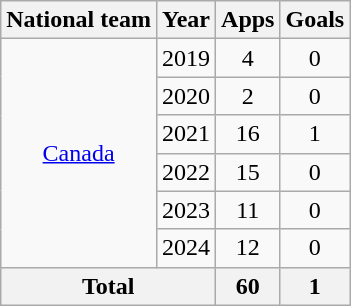<table class="wikitable" style="text-align:center">
<tr>
<th>National team</th>
<th>Year</th>
<th>Apps</th>
<th>Goals</th>
</tr>
<tr>
<td rowspan="6"><a href='#'>Canada</a></td>
<td>2019</td>
<td>4</td>
<td>0</td>
</tr>
<tr>
<td>2020</td>
<td>2</td>
<td>0</td>
</tr>
<tr>
<td>2021</td>
<td>16</td>
<td>1</td>
</tr>
<tr>
<td>2022</td>
<td>15</td>
<td>0</td>
</tr>
<tr>
<td>2023</td>
<td>11</td>
<td>0</td>
</tr>
<tr>
<td>2024</td>
<td>12</td>
<td>0</td>
</tr>
<tr>
<th colspan="2">Total</th>
<th>60</th>
<th>1</th>
</tr>
</table>
